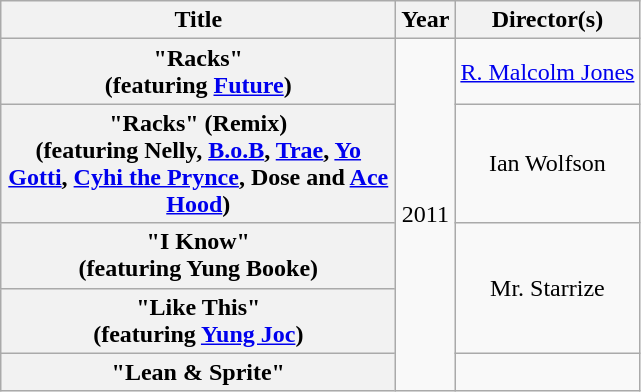<table class="wikitable plainrowheaders" style="text-align:center;">
<tr>
<th scope="col" style="width:16em;">Title</th>
<th scope="col">Year</th>
<th scope="col">Director(s)</th>
</tr>
<tr>
<th scope="row">"Racks"<br><span>(featuring <a href='#'>Future</a>)</span></th>
<td rowspan="5">2011</td>
<td><a href='#'>R. Malcolm Jones</a></td>
</tr>
<tr>
<th scope="row">"Racks" (Remix)<br><span>(featuring Nelly, <a href='#'>B.o.B</a>, <a href='#'>Trae</a>, <a href='#'>Yo Gotti</a>, <a href='#'>Cyhi the Prynce</a>, Dose and <a href='#'>Ace Hood</a>)</span></th>
<td>Ian Wolfson</td>
</tr>
<tr>
<th scope="row">"I Know"<br><span>(featuring Yung Booke)</span></th>
<td rowspan="2">Mr. Starrize</td>
</tr>
<tr>
<th scope="row">"Like This"<br><span>(featuring <a href='#'>Yung Joc</a>)</span></th>
</tr>
<tr>
<th scope="row">"Lean & Sprite"</th>
<td></td>
</tr>
</table>
